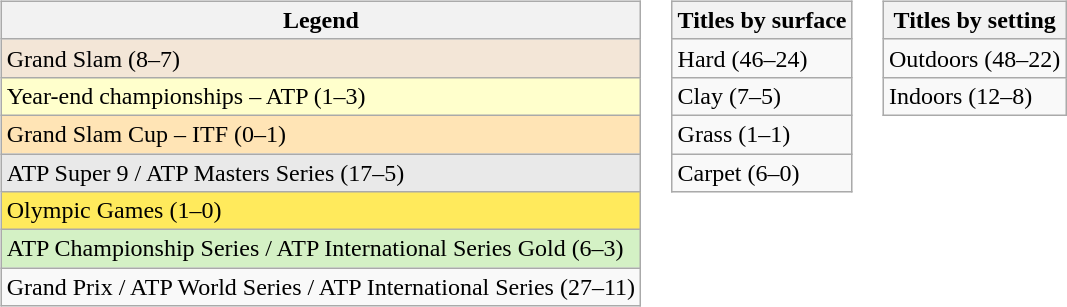<table>
<tr valign=top>
<td><br><table class=wikitable style=font-size:100%>
<tr>
<th>Legend</th>
</tr>
<tr style="background:#f3e6d7;">
<td>Grand Slam (8–7)</td>
</tr>
<tr bgcolor=FFFFCC>
<td>Year-end championships – ATP (1–3)</td>
</tr>
<tr bgcolor=Moccasin>
<td>Grand Slam Cup – ITF (0–1)</td>
</tr>
<tr style="background:#e9e9e9;">
<td>ATP Super 9 / ATP Masters Series (17–5)</td>
</tr>
<tr bgcolor=FFEA5C>
<td>Olympic Games (1–0)</td>
</tr>
<tr bgcolor=D4F1C5>
<td>ATP Championship Series / ATP International Series Gold (6–3)</td>
</tr>
<tr>
<td>Grand Prix / ATP World Series / ATP International Series (27–11)</td>
</tr>
</table>
</td>
<td><br><table class=wikitable>
<tr>
<th>Titles by surface</th>
</tr>
<tr>
<td>Hard (46–24)</td>
</tr>
<tr>
<td>Clay (7–5)</td>
</tr>
<tr>
<td>Grass (1–1)</td>
</tr>
<tr>
<td>Carpet (6–0)</td>
</tr>
</table>
</td>
<td><br><table class=wikitable>
<tr>
<th>Titles by setting</th>
</tr>
<tr>
<td>Outdoors (48–22)</td>
</tr>
<tr>
<td>Indoors (12–8)</td>
</tr>
</table>
</td>
</tr>
</table>
